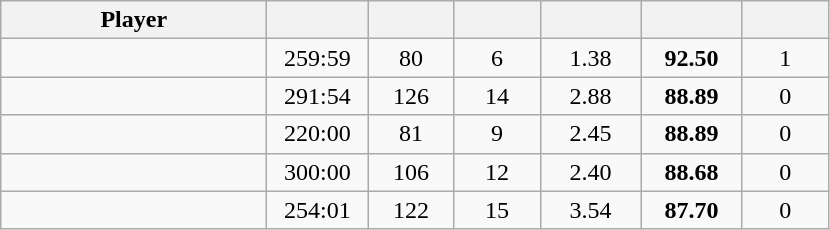<table class="wikitable sortable" style="text-align:center;">
<tr>
<th width="170px">Player</th>
<th width="60px"></th>
<th width="50px"></th>
<th width="50px"></th>
<th width="60px"></th>
<th width="60px"></th>
<th width="50px"></th>
</tr>
<tr>
<td align="left"> </td>
<td>259:59</td>
<td>80</td>
<td>6</td>
<td>1.38</td>
<td><strong>92.50</strong></td>
<td>1</td>
</tr>
<tr>
<td align="left"> </td>
<td>291:54</td>
<td>126</td>
<td>14</td>
<td>2.88</td>
<td><strong>88.89</strong></td>
<td>0</td>
</tr>
<tr>
<td align="left"> </td>
<td>220:00</td>
<td>81</td>
<td>9</td>
<td>2.45</td>
<td><strong>88.89</strong></td>
<td>0</td>
</tr>
<tr>
<td align="left"> </td>
<td>300:00</td>
<td>106</td>
<td>12</td>
<td>2.40</td>
<td><strong>88.68</strong></td>
<td>0</td>
</tr>
<tr>
<td align="left"> </td>
<td>254:01</td>
<td>122</td>
<td>15</td>
<td>3.54</td>
<td><strong>87.70</strong></td>
<td>0</td>
</tr>
</table>
